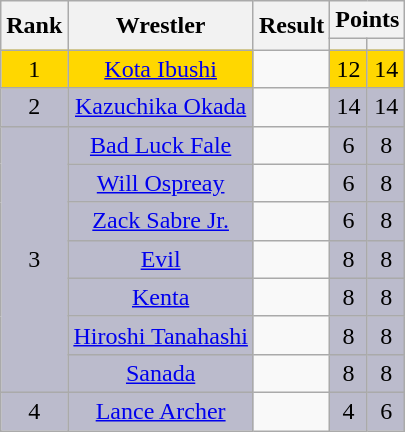<table class="wikitable mw-collapsible mw-collapsed" plainrowheaders sortable" style="text-align: center">
<tr>
<th scope="col" rowspan="2">Rank</th>
<th scope="col" rowspan="2">Wrestler</th>
<th scope="col" rowspan="2">Result</th>
<th scope="col" colspan="2">Points</th>
</tr>
<tr>
<th></th>
<th></th>
</tr>
<tr>
<td style="background: gold">1</td>
<td style="background: gold"><a href='#'>Kota Ibushi</a></td>
<td></td>
<td style="background: gold">12</td>
<td style="background: gold">14</td>
</tr>
<tr>
<td style="background: #BBBBCC;">2</td>
<td style="background: #BBBBCC;"><a href='#'>Kazuchika Okada</a></td>
<td></td>
<td style="background: #BBBBCC;">14</td>
<td style="background: #BBBBCC;">14</td>
</tr>
<tr>
<td style="background: #BBBBCC;" rowspan="7">3</td>
<td style="background: #BBBBCC;"><a href='#'>Bad Luck Fale</a></td>
<td></td>
<td style="background: #BBBBCC;">6</td>
<td style="background: #BBBBCC;">8</td>
</tr>
<tr>
<td style="background: #BBBBCC;"><a href='#'>Will Ospreay</a></td>
<td></td>
<td style="background: #BBBBCC;">6</td>
<td style="background: #BBBBCC;">8</td>
</tr>
<tr>
<td style="background: #BBBBCC;"><a href='#'>Zack Sabre Jr.</a></td>
<td></td>
<td style="background: #BBBBCC;">6</td>
<td style="background: #BBBBCC;">8</td>
</tr>
<tr>
<td style="background: #BBBBCC;"><a href='#'>Evil</a></td>
<td></td>
<td style="background: #BBBBCC;">8</td>
<td style="background: #BBBBCC;">8</td>
</tr>
<tr>
<td style="background: #BBBBCC;"><a href='#'>Kenta</a></td>
<td></td>
<td style="background: #BBBBCC;">8</td>
<td style="background: #BBBBCC;">8</td>
</tr>
<tr>
<td style="background: #BBBBCC;"><a href='#'>Hiroshi Tanahashi</a></td>
<td></td>
<td style="background: #BBBBCC;">8</td>
<td style="background: #BBBBCC;">8</td>
</tr>
<tr>
<td style="background: #BBBBCC;"><a href='#'>Sanada</a></td>
<td></td>
<td style="background: #BBBBCC;">8</td>
<td style="background: #BBBBCC;">8</td>
</tr>
<tr>
<td style="background: #BBBBCC;" rowspan="2">4</td>
<td style="background: #BBBBCC;"><a href='#'>Lance Archer</a></td>
<td></td>
<td style="background: #BBBBCC;">4</td>
<td style="background: #BBBBCC;">6</td>
</tr>
</table>
